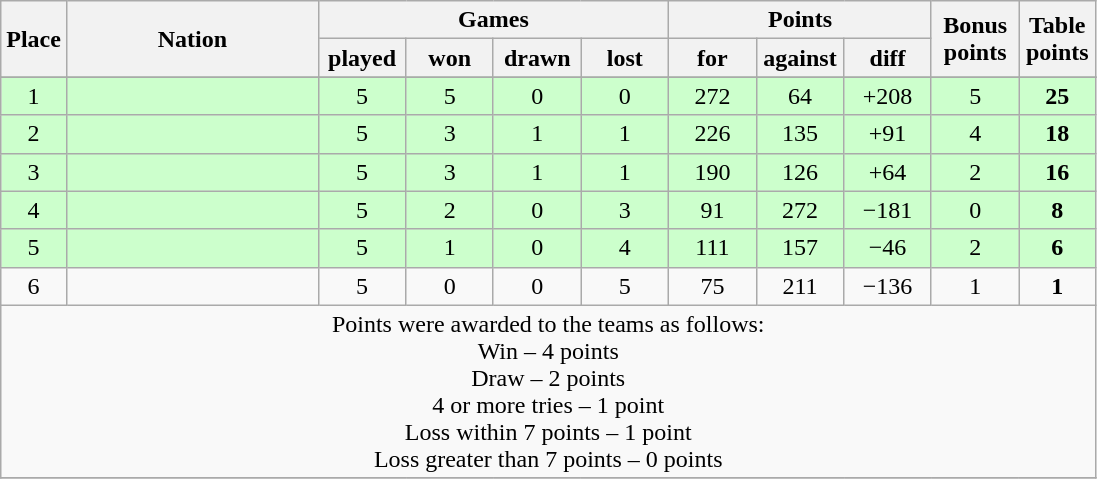<table class="wikitable">
<tr>
<th rowspan=2 width="6%">Place</th>
<th rowspan=2 width="23%">Nation</th>
<th colspan=4 width="40%">Games</th>
<th colspan=3 width="24%">Points</th>
<th rowspan=2 width="8%">Bonus<br>points</th>
<th rowspan=2 width="10%">Table<br>points</th>
</tr>
<tr>
<th width="8%">played</th>
<th width="8%">won</th>
<th width="8%">drawn</th>
<th width="8%">lost</th>
<th width="8%">for</th>
<th width="8%">against</th>
<th width="8%">diff</th>
</tr>
<tr>
</tr>
<tr align=center bgcolor=ccffcc>
<td>1</td>
<td align=left></td>
<td>5</td>
<td>5</td>
<td>0</td>
<td>0</td>
<td>272</td>
<td>64</td>
<td>+208</td>
<td>5</td>
<td><strong>25</strong></td>
</tr>
<tr align=center bgcolor=ccffcc>
<td>2</td>
<td align=left></td>
<td>5</td>
<td>3</td>
<td>1</td>
<td>1</td>
<td>226</td>
<td>135</td>
<td>+91</td>
<td>4</td>
<td><strong>18</strong></td>
</tr>
<tr align=center bgcolor=ccffcc>
<td>3</td>
<td align=left></td>
<td>5</td>
<td>3</td>
<td>1</td>
<td>1</td>
<td>190</td>
<td>126</td>
<td>+64</td>
<td>2</td>
<td><strong>16</strong></td>
</tr>
<tr align=center bgcolor=ccffcc>
<td>4</td>
<td align=left></td>
<td>5</td>
<td>2</td>
<td>0</td>
<td>3</td>
<td>91</td>
<td>272</td>
<td>−181</td>
<td>0</td>
<td><strong>8</strong></td>
</tr>
<tr align=center bgcolor=ccffcc>
<td>5</td>
<td align=left></td>
<td>5</td>
<td>1</td>
<td>0</td>
<td>4</td>
<td>111</td>
<td>157</td>
<td>−46</td>
<td>2</td>
<td><strong>6</strong></td>
</tr>
<tr align=center>
<td>6</td>
<td align=left></td>
<td>5</td>
<td>0</td>
<td>0</td>
<td>5</td>
<td>75</td>
<td>211</td>
<td>−136</td>
<td>1</td>
<td><strong>1</strong></td>
</tr>
<tr>
<td colspan="100%" style="text-align:center;">Points were awarded to the teams as follows:<br>Win – 4 points<br>Draw – 2 points<br> 4 or more tries – 1 point<br> Loss within 7 points – 1 point<br>Loss greater than 7 points – 0 points</td>
</tr>
<tr>
</tr>
</table>
